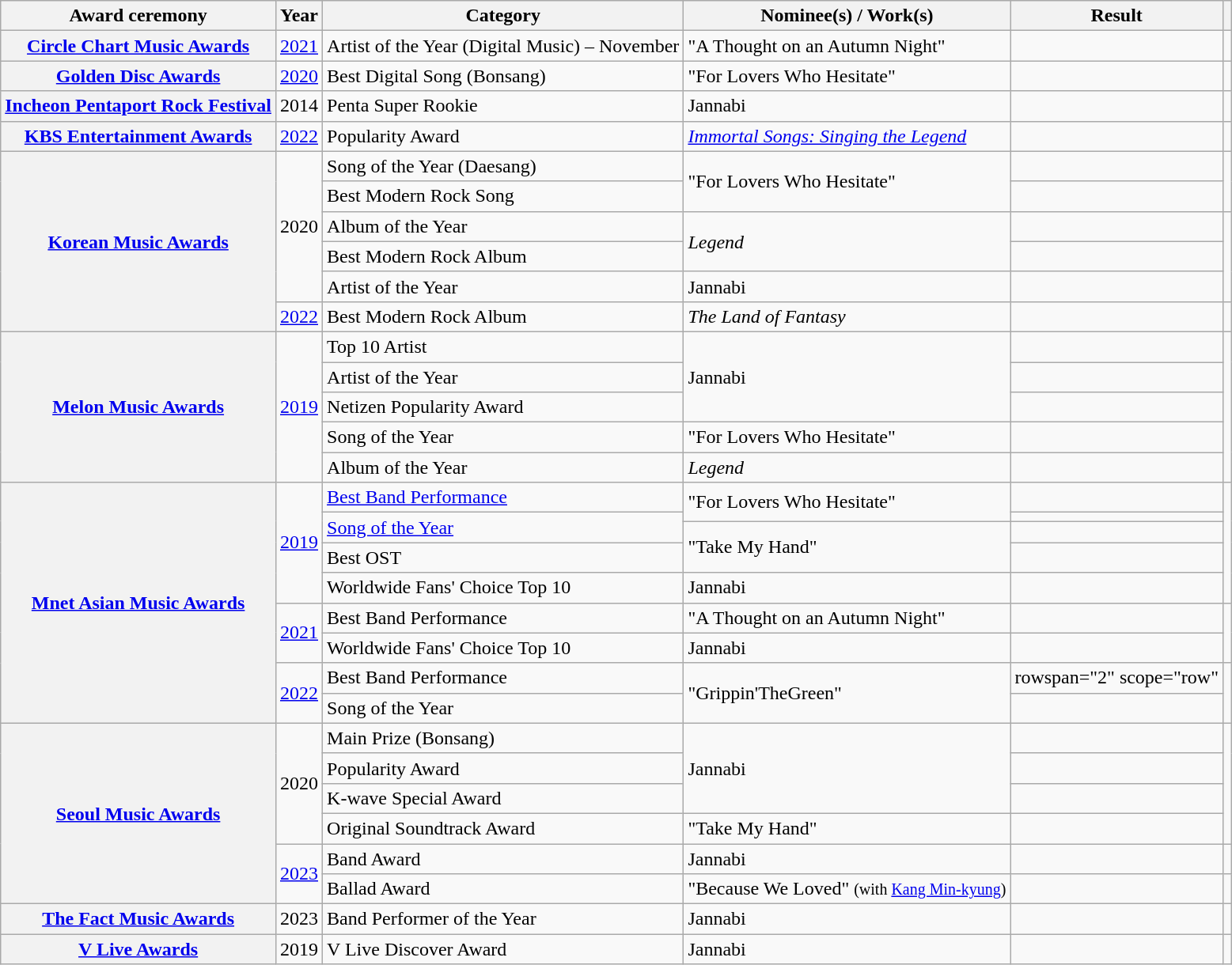<table class="wikitable plainrowheaders sortable">
<tr>
<th scope="col">Award ceremony</th>
<th scope="col">Year</th>
<th scope="col">Category</th>
<th scope="col">Nominee(s) / Work(s)</th>
<th scope="col">Result</th>
<th scope="col" class="unsortable"></th>
</tr>
<tr>
<th scope="row"><a href='#'>Circle Chart Music Awards</a></th>
<td style="text-align:center" rowspan="1"><a href='#'>2021</a></td>
<td>Artist of the Year (Digital Music) – November</td>
<td rowspan="1">"A Thought on an Autumn Night"</td>
<td></td>
<td></td>
</tr>
<tr>
<th scope="row"><a href='#'>Golden Disc Awards</a></th>
<td style="text-align:center"><a href='#'>2020</a></td>
<td>Best Digital Song (Bonsang)</td>
<td rowspan="1">"For Lovers Who Hesitate"</td>
<td></td>
<td></td>
</tr>
<tr>
<th scope="row" rowspan="1"><a href='#'>Incheon Pentaport Rock Festival</a></th>
<td style="text-align:center" rowspan="1">2014</td>
<td>Penta Super Rookie</td>
<td rowspan="1">Jannabi</td>
<td></td>
<td></td>
</tr>
<tr>
<th scope="row"><a href='#'>KBS Entertainment Awards</a></th>
<td style="text-align:center" rowspan=1><a href='#'>2022</a></td>
<td>Popularity Award</td>
<td><em><a href='#'>Immortal Songs: Singing the Legend</a></em></td>
<td></td>
<td></td>
</tr>
<tr>
<th scope="row" rowspan="6"><a href='#'>Korean Music Awards</a></th>
<td style="text-align:center" rowspan="5">2020</td>
<td>Song of the Year (Daesang)</td>
<td rowspan="2">"For Lovers Who Hesitate"</td>
<td></td>
<td rowspan="2"></td>
</tr>
<tr>
<td>Best Modern Rock Song</td>
<td></td>
</tr>
<tr>
<td>Album of the Year</td>
<td rowspan="2"><em>Legend</em></td>
<td></td>
<td rowspan="3"></td>
</tr>
<tr>
<td>Best Modern Rock Album</td>
<td></td>
</tr>
<tr>
<td>Artist of the Year</td>
<td rowspan="1">Jannabi</td>
<td></td>
</tr>
<tr>
<td style="text-align:center" rowspan="1"><a href='#'>2022</a></td>
<td>Best Modern Rock Album</td>
<td rowspan="1"><em>The Land of Fantasy</em></td>
<td></td>
<td></td>
</tr>
<tr>
<th scope="row" rowspan="5"><a href='#'>Melon Music Awards</a></th>
<td style="text-align:center" rowspan="5"><a href='#'>2019</a></td>
<td>Top 10 Artist</td>
<td rowspan="3">Jannabi</td>
<td></td>
<td rowspan="5"></td>
</tr>
<tr>
<td>Artist of the Year</td>
<td></td>
</tr>
<tr>
<td>Netizen Popularity Award</td>
<td></td>
</tr>
<tr>
<td>Song of the Year</td>
<td>"For Lovers Who Hesitate"</td>
<td></td>
</tr>
<tr>
<td>Album of the Year</td>
<td><em>Legend</em></td>
<td></td>
</tr>
<tr>
<th scope="row" rowspan="9"><a href='#'>Mnet Asian Music Awards</a></th>
<td style="text-align:center" rowspan="5"><a href='#'>2019</a></td>
<td><a href='#'>Best Band Performance</a></td>
<td rowspan="2">"For Lovers Who Hesitate"</td>
<td></td>
<td rowspan="5"></td>
</tr>
<tr>
<td rowspan="2"><a href='#'>Song of the Year</a></td>
<td></td>
</tr>
<tr>
<td rowspan="2">"Take My Hand"</td>
<td></td>
</tr>
<tr>
<td>Best OST</td>
<td></td>
</tr>
<tr>
<td>Worldwide Fans' Choice Top 10</td>
<td>Jannabi</td>
<td></td>
</tr>
<tr>
<td style="text-align:center" rowspan="2"><a href='#'>2021</a></td>
<td>Best Band Performance</td>
<td>"A Thought on an Autumn Night"</td>
<td></td>
<td rowspan="2"></td>
</tr>
<tr>
<td>Worldwide Fans' Choice Top 10</td>
<td>Jannabi</td>
<td></td>
</tr>
<tr>
<td style="text-align:center" rowspan="2"><a href='#'>2022</a></td>
<td>Best Band Performance</td>
<td rowspan="2" scope="row">"Grippin'TheGreen"</td>
<td>rowspan="2" scope="row" </td>
<td rowspan="2"></td>
</tr>
<tr>
<td>Song of the Year</td>
</tr>
<tr>
<th scope="row" rowspan="6"><a href='#'>Seoul Music Awards</a></th>
<td style="text-align:center" rowspan="4">2020</td>
<td>Main Prize (Bonsang)</td>
<td rowspan="3">Jannabi</td>
<td></td>
<td rowspan="4"></td>
</tr>
<tr>
<td>Popularity Award</td>
<td></td>
</tr>
<tr>
<td>K-wave Special Award</td>
<td></td>
</tr>
<tr>
<td>Original Soundtrack Award</td>
<td>"Take My Hand"</td>
<td></td>
</tr>
<tr>
<td style="text-align:center" rowspan="2"><a href='#'>2023</a></td>
<td>Band Award</td>
<td>Jannabi</td>
<td></td>
<td></td>
</tr>
<tr>
<td>Ballad Award</td>
<td>"Because We Loved" <small>(with <a href='#'>Kang Min-kyung</a>)</small></td>
<td></td>
<td></td>
</tr>
<tr>
<th scope="row"><a href='#'>The Fact Music Awards</a></th>
<td style="text-align:center">2023</td>
<td>Band Performer of the Year</td>
<td>Jannabi</td>
<td></td>
<td></td>
</tr>
<tr>
<th scope="row"><a href='#'>V Live Awards</a></th>
<td style="text-align:center">2019</td>
<td>V Live Discover Award</td>
<td>Jannabi</td>
<td></td>
<td></td>
</tr>
</table>
